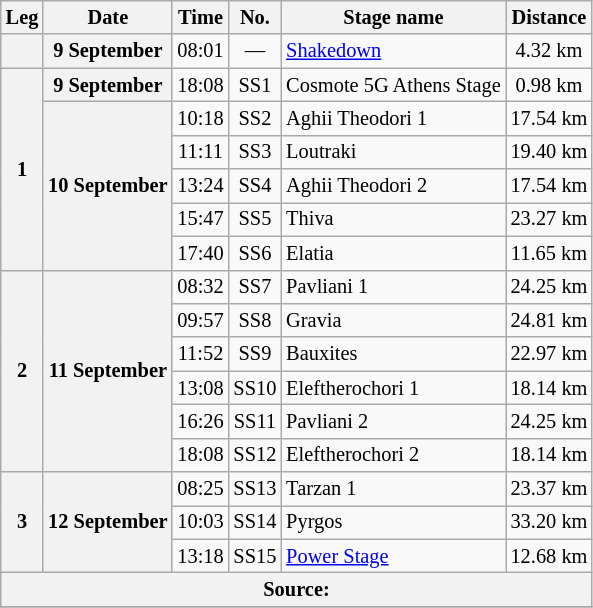<table class="wikitable" style="font-size: 85%;">
<tr>
<th>Leg</th>
<th>Date</th>
<th>Time</th>
<th>No.</th>
<th>Stage name</th>
<th>Distance</th>
</tr>
<tr>
<th></th>
<th nowrap>9 September</th>
<td align="center">08:01</td>
<td align="center">—</td>
<td><a href='#'>Shakedown</a></td>
<td align="center">4.32 km</td>
</tr>
<tr>
<th rowspan="6" nowrap>1</th>
<th nowrap>9 September</th>
<td align="center">18:08</td>
<td align="center">SS1</td>
<td>Cosmote 5G Athens Stage</td>
<td align="center">0.98 km</td>
</tr>
<tr>
<th rowspan="5">10 September</th>
<td align="center">10:18</td>
<td align="center">SS2</td>
<td>Aghii Theodori 1</td>
<td align="center">17.54 km</td>
</tr>
<tr>
<td align="center">11:11</td>
<td align="center">SS3</td>
<td>Loutraki</td>
<td align="center">19.40 km</td>
</tr>
<tr>
<td align="center">13:24</td>
<td align="center">SS4</td>
<td>Aghii Theodori 2</td>
<td align="center">17.54 km</td>
</tr>
<tr>
<td align="center">15:47</td>
<td align="center">SS5</td>
<td>Thiva</td>
<td align="center">23.27 km</td>
</tr>
<tr>
<td align="center">17:40</td>
<td align="center">SS6</td>
<td>Elatia</td>
<td align="center">11.65 km</td>
</tr>
<tr>
<th rowspan="6">2</th>
<th rowspan="6">11 September</th>
<td align="center">08:32</td>
<td align="center">SS7</td>
<td>Pavliani 1</td>
<td align="center">24.25 km</td>
</tr>
<tr>
<td align="center">09:57</td>
<td align="center">SS8</td>
<td>Gravia</td>
<td align="center">24.81 km</td>
</tr>
<tr>
<td align="center">11:52</td>
<td align="center">SS9</td>
<td>Bauxites</td>
<td align="center">22.97 km</td>
</tr>
<tr>
<td align="center">13:08</td>
<td align="center">SS10</td>
<td>Eleftherochori 1</td>
<td align="center">18.14 km</td>
</tr>
<tr>
<td align="center">16:26</td>
<td align="center">SS11</td>
<td>Pavliani 2</td>
<td align="center">24.25 km</td>
</tr>
<tr>
<td align="center">18:08</td>
<td align="center">SS12</td>
<td>Eleftherochori 2</td>
<td align="center">18.14 km</td>
</tr>
<tr>
<th rowspan="3">3</th>
<th rowspan="3">12 September</th>
<td align="center">08:25</td>
<td align="center">SS13</td>
<td>Tarzan 1</td>
<td align="center">23.37 km</td>
</tr>
<tr>
<td align="center">10:03</td>
<td align="center">SS14</td>
<td>Pyrgos</td>
<td align="center">33.20 km</td>
</tr>
<tr>
<td align="center">13:18</td>
<td align="center">SS15</td>
<td><a href='#'>Power Stage</a></td>
<td align="center">12.68 km</td>
</tr>
<tr>
<th colspan="16">Source:</th>
</tr>
<tr>
</tr>
</table>
